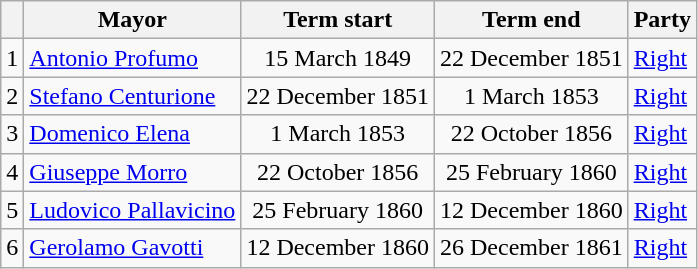<table class="wikitable">
<tr>
<th class=unsortable> </th>
<th>Mayor</th>
<th>Term start</th>
<th>Term end</th>
<th>Party</th>
</tr>
<tr>
<td bgcolor=>1</td>
<td><a href='#'>Antonio Profumo</a></td>
<td align=center>15 March 1849</td>
<td align=center>22 December 1851</td>
<td><a href='#'>Right</a></td>
</tr>
<tr>
<td bgcolor=>2</td>
<td><a href='#'>Stefano Centurione</a></td>
<td align=center>22 December 1851</td>
<td align=center>1 March 1853</td>
<td><a href='#'>Right</a></td>
</tr>
<tr>
<td bgcolor=>3</td>
<td><a href='#'>Domenico Elena</a></td>
<td align=center>1 March 1853</td>
<td align=center>22 October 1856</td>
<td><a href='#'>Right</a></td>
</tr>
<tr>
<td bgcolor=>4</td>
<td><a href='#'>Giuseppe Morro</a></td>
<td align=center>22 October 1856</td>
<td align=center>25 February 1860</td>
<td><a href='#'>Right</a></td>
</tr>
<tr>
<td bgcolor=>5</td>
<td><a href='#'>Ludovico Pallavicino</a></td>
<td align=center>25 February 1860</td>
<td align=center>12 December 1860</td>
<td><a href='#'>Right</a></td>
</tr>
<tr>
<td bgcolor=>6</td>
<td><a href='#'>Gerolamo Gavotti</a></td>
<td align=center>12 December 1860</td>
<td align=center>26 December 1861</td>
<td><a href='#'>Right</a></td>
</tr>
</table>
